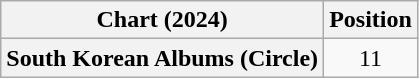<table class="wikitable plainrowheaders" style="text-align:center">
<tr>
<th scope="col">Chart (2024)</th>
<th scope="col">Position</th>
</tr>
<tr>
<th scope="row">South Korean Albums (Circle)</th>
<td>11</td>
</tr>
</table>
